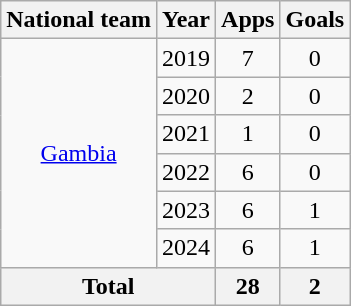<table class=wikitable style=text-align:center>
<tr>
<th>National team</th>
<th>Year</th>
<th>Apps</th>
<th>Goals</th>
</tr>
<tr>
<td rowspan="6"><a href='#'>Gambia</a></td>
<td>2019</td>
<td>7</td>
<td>0</td>
</tr>
<tr>
<td>2020</td>
<td>2</td>
<td>0</td>
</tr>
<tr>
<td>2021</td>
<td>1</td>
<td>0</td>
</tr>
<tr>
<td>2022</td>
<td>6</td>
<td>0</td>
</tr>
<tr>
<td>2023</td>
<td>6</td>
<td>1</td>
</tr>
<tr>
<td>2024</td>
<td>6</td>
<td>1</td>
</tr>
<tr>
<th colspan="2">Total</th>
<th>28</th>
<th>2</th>
</tr>
</table>
